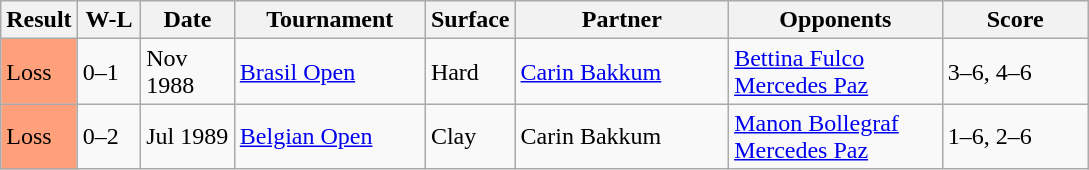<table class="sortable wikitable">
<tr>
<th style="width:40px">Result</th>
<th style="width:35px" class="unsortable">W-L</th>
<th style="width:55px">Date</th>
<th style="width:120px">Tournament</th>
<th style="width:50px">Surface</th>
<th style="width:135px">Partner</th>
<th style="width:135px">Opponents</th>
<th style="width:90px" class="unsortable">Score</th>
</tr>
<tr>
<td style="background:#ffa07a;">Loss</td>
<td>0–1</td>
<td>Nov 1988</td>
<td><a href='#'>Brasil Open</a></td>
<td>Hard</td>
<td> <a href='#'>Carin Bakkum</a></td>
<td> <a href='#'>Bettina Fulco</a> <br>  <a href='#'>Mercedes Paz</a></td>
<td>3–6, 4–6</td>
</tr>
<tr>
<td style="background:#ffa07a;">Loss</td>
<td>0–2</td>
<td>Jul 1989</td>
<td><a href='#'>Belgian Open</a></td>
<td>Clay</td>
<td> Carin Bakkum</td>
<td> <a href='#'>Manon Bollegraf</a> <br>  <a href='#'>Mercedes Paz</a></td>
<td>1–6, 2–6</td>
</tr>
</table>
